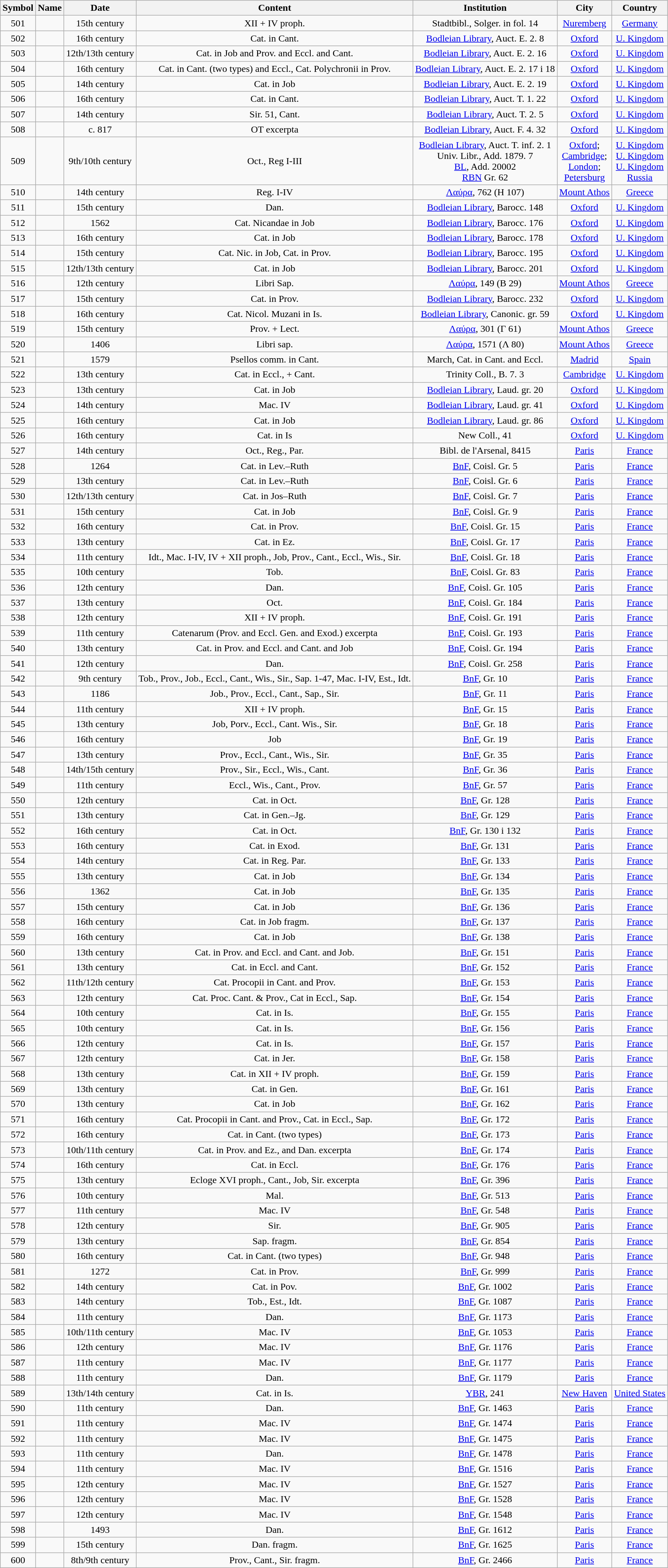<table class="wikitable mw-collapsible mw-collapsed sortable" style="text-align:center">
<tr>
<th>Symbol</th>
<th>Name</th>
<th>Date</th>
<th>Content</th>
<th>Institution</th>
<th>City</th>
<th>Country</th>
</tr>
<tr>
<td>501</td>
<td></td>
<td>15th century</td>
<td>XII + IV proph.</td>
<td>Stadtbibl., Solger. in fol. 14</td>
<td><a href='#'>Nuremberg</a></td>
<td><a href='#'>Germany</a></td>
</tr>
<tr>
<td>502</td>
<td></td>
<td>16th century</td>
<td>Cat. in Cant.</td>
<td><a href='#'>Bodleian Library</a>, Auct. E. 2. 8</td>
<td><a href='#'>Oxford</a></td>
<td><a href='#'>U. Kingdom</a></td>
</tr>
<tr>
<td>503</td>
<td></td>
<td>12th/13th century</td>
<td>Cat. in Job and Prov. and Eccl. and Cant.</td>
<td><a href='#'>Bodleian Library</a>, Auct. E. 2. 16</td>
<td><a href='#'>Oxford</a></td>
<td><a href='#'>U. Kingdom</a></td>
</tr>
<tr>
<td>504</td>
<td></td>
<td>16th century</td>
<td>Cat. in Cant. (two types) and Eccl., Cat. Polychronii in Prov.</td>
<td><a href='#'>Bodleian Library</a>, Auct. E. 2. 17 i 18</td>
<td><a href='#'>Oxford</a></td>
<td><a href='#'>U. Kingdom</a></td>
</tr>
<tr>
<td>505</td>
<td></td>
<td>14th century</td>
<td>Cat. in Job</td>
<td><a href='#'>Bodleian Library</a>, Auct. E. 2. 19</td>
<td><a href='#'>Oxford</a></td>
<td><a href='#'>U. Kingdom</a></td>
</tr>
<tr>
<td>506</td>
<td></td>
<td>16th century</td>
<td>Cat. in Cant.</td>
<td><a href='#'>Bodleian Library</a>, Auct. T. 1. 22</td>
<td><a href='#'>Oxford</a></td>
<td><a href='#'>U. Kingdom</a></td>
</tr>
<tr>
<td>507</td>
<td></td>
<td>14th century</td>
<td>Sir. 51, Cant.</td>
<td><a href='#'>Bodleian Library</a>, Auct. T. 2. 5</td>
<td><a href='#'>Oxford</a></td>
<td><a href='#'>U. Kingdom</a></td>
</tr>
<tr>
<td>508</td>
<td></td>
<td>c. 817</td>
<td>OT excerpta</td>
<td><a href='#'>Bodleian Library</a>, Auct. F. 4. 32</td>
<td><a href='#'>Oxford</a></td>
<td><a href='#'>U. Kingdom</a></td>
</tr>
<tr>
<td>509</td>
<td></td>
<td>9th/10th century</td>
<td>Oct., Reg I-III</td>
<td><a href='#'>Bodleian Library</a>, Auct. T. inf. 2. 1<br>Univ. Libr., Add. 1879. 7<br><a href='#'>BL</a>, Add. 20002<br><a href='#'>RBN</a> Gr. 62</td>
<td><a href='#'>Oxford</a>;<br><a href='#'>Cambridge</a>;<br><a href='#'>London</a>;<br><a href='#'>Petersburg</a></td>
<td><a href='#'>U. Kingdom</a><br><a href='#'>U. Kingdom</a><br><a href='#'>U. Kingdom</a><br><a href='#'>Russia</a></td>
</tr>
<tr>
<td>510</td>
<td></td>
<td>14th century</td>
<td>Reg. I-IV</td>
<td><a href='#'>Λαύρα</a>, 762 (H 107)</td>
<td><a href='#'>Mount Athos</a></td>
<td><a href='#'>Greece</a></td>
</tr>
<tr>
<td>511</td>
<td></td>
<td>15th century</td>
<td>Dan.</td>
<td><a href='#'>Bodleian Library</a>, Barocc. 148</td>
<td><a href='#'>Oxford</a></td>
<td><a href='#'>U. Kingdom</a></td>
</tr>
<tr>
<td>512</td>
<td></td>
<td>1562</td>
<td>Cat. Nicandae in Job</td>
<td><a href='#'>Bodleian Library</a>, Barocc. 176</td>
<td><a href='#'>Oxford</a></td>
<td><a href='#'>U. Kingdom</a></td>
</tr>
<tr>
<td>513</td>
<td></td>
<td>16th century</td>
<td>Cat. in Job</td>
<td><a href='#'>Bodleian Library</a>, Barocc. 178</td>
<td><a href='#'>Oxford</a></td>
<td><a href='#'>U. Kingdom</a></td>
</tr>
<tr>
<td>514</td>
<td></td>
<td>15th century</td>
<td>Cat. Nic. in Job, Cat. in Prov.</td>
<td><a href='#'>Bodleian Library</a>, Barocc. 195</td>
<td><a href='#'>Oxford</a></td>
<td><a href='#'>U. Kingdom</a></td>
</tr>
<tr>
<td>515</td>
<td></td>
<td>12th/13th century</td>
<td>Cat. in Job</td>
<td><a href='#'>Bodleian Library</a>, Barocc. 201</td>
<td><a href='#'>Oxford</a></td>
<td><a href='#'>U. Kingdom</a></td>
</tr>
<tr>
<td>516</td>
<td></td>
<td>12th century</td>
<td>Libri Sap.</td>
<td><a href='#'>Λαύρα</a>, 149 (B 29)</td>
<td><a href='#'>Mount Athos</a></td>
<td><a href='#'>Greece</a></td>
</tr>
<tr>
<td>517</td>
<td></td>
<td>15th century</td>
<td>Cat. in Prov.</td>
<td><a href='#'>Bodleian Library</a>, Barocc. 232</td>
<td><a href='#'>Oxford</a></td>
<td><a href='#'>U. Kingdom</a></td>
</tr>
<tr>
<td>518</td>
<td></td>
<td>16th century</td>
<td>Cat. Nicol. Muzani in Is.</td>
<td><a href='#'>Bodleian Library</a>, Canonic. gr. 59</td>
<td><a href='#'>Oxford</a></td>
<td><a href='#'>U. Kingdom</a></td>
</tr>
<tr>
<td>519</td>
<td></td>
<td>15th century</td>
<td>Prov. + Lect.</td>
<td><a href='#'>Λαύρα</a>, 301 (Γ 61)</td>
<td><a href='#'>Mount Athos</a></td>
<td><a href='#'>Greece</a></td>
</tr>
<tr>
<td>520</td>
<td></td>
<td>1406</td>
<td>Libri sap.</td>
<td><a href='#'>Λαύρα</a>, 1571 (Λ 80)</td>
<td><a href='#'>Mount Athos</a></td>
<td><a href='#'>Greece</a></td>
</tr>
<tr>
<td>521</td>
<td></td>
<td>1579</td>
<td>Psellos comm. in Cant.</td>
<td>March, Cat. in Cant. and Eccl.</td>
<td><a href='#'>Madrid</a></td>
<td><a href='#'>Spain</a></td>
</tr>
<tr>
<td>522</td>
<td></td>
<td>13th century</td>
<td>Cat. in Eccl., + Cant.</td>
<td>Trinity Coll., B. 7. 3</td>
<td><a href='#'>Cambridge</a></td>
<td><a href='#'>U. Kingdom</a></td>
</tr>
<tr>
<td>523</td>
<td></td>
<td>13th century</td>
<td>Cat. in Job</td>
<td><a href='#'>Bodleian Library</a>, Laud. gr. 20</td>
<td><a href='#'>Oxford</a></td>
<td><a href='#'>U. Kingdom</a></td>
</tr>
<tr>
<td>524</td>
<td></td>
<td>14th century</td>
<td>Mac. IV</td>
<td><a href='#'>Bodleian Library</a>, Laud. gr. 41</td>
<td><a href='#'>Oxford</a></td>
<td><a href='#'>U. Kingdom</a></td>
</tr>
<tr>
<td>525</td>
<td></td>
<td>16th century</td>
<td>Cat. in Job</td>
<td><a href='#'>Bodleian Library</a>, Laud. gr. 86</td>
<td><a href='#'>Oxford</a></td>
<td><a href='#'>U. Kingdom</a></td>
</tr>
<tr>
<td>526</td>
<td></td>
<td>16th century</td>
<td>Cat. in Is</td>
<td>New Coll., 41</td>
<td><a href='#'>Oxford</a></td>
<td><a href='#'>U. Kingdom</a></td>
</tr>
<tr>
<td>527</td>
<td></td>
<td>14th century</td>
<td>Oct., Reg., Par.</td>
<td>Bibl. de l'Arsenal, 8415</td>
<td><a href='#'>Paris</a></td>
<td><a href='#'>France</a></td>
</tr>
<tr>
<td>528</td>
<td></td>
<td>1264</td>
<td>Cat. in Lev.–Ruth</td>
<td><a href='#'>BnF</a>, Coisl. Gr. 5</td>
<td><a href='#'>Paris</a></td>
<td><a href='#'>France</a></td>
</tr>
<tr>
<td>529</td>
<td></td>
<td>13th century</td>
<td>Cat. in Lev.–Ruth</td>
<td><a href='#'>BnF</a>, Coisl. Gr. 6</td>
<td><a href='#'>Paris</a></td>
<td><a href='#'>France</a></td>
</tr>
<tr>
<td>530</td>
<td></td>
<td>12th/13th century</td>
<td>Cat. in Jos–Ruth</td>
<td><a href='#'>BnF</a>, Coisl. Gr. 7</td>
<td><a href='#'>Paris</a></td>
<td><a href='#'>France</a></td>
</tr>
<tr>
<td>531</td>
<td></td>
<td>15th century</td>
<td>Cat. in Job</td>
<td><a href='#'>BnF</a>, Coisl. Gr. 9</td>
<td><a href='#'>Paris</a></td>
<td><a href='#'>France</a></td>
</tr>
<tr>
<td>532</td>
<td></td>
<td>16th century</td>
<td>Cat. in Prov.</td>
<td><a href='#'>BnF</a>, Coisl. Gr. 15</td>
<td><a href='#'>Paris</a></td>
<td><a href='#'>France</a></td>
</tr>
<tr>
<td>533</td>
<td></td>
<td>13th century</td>
<td>Cat. in Ez.</td>
<td><a href='#'>BnF</a>, Coisl. Gr. 17</td>
<td><a href='#'>Paris</a></td>
<td><a href='#'>France</a></td>
</tr>
<tr>
<td>534</td>
<td></td>
<td>11th century</td>
<td>Idt., Mac. I-IV, IV + XII proph., Job, Prov., Cant., Eccl., Wis., Sir.</td>
<td><a href='#'>BnF</a>, Coisl. Gr. 18</td>
<td><a href='#'>Paris</a></td>
<td><a href='#'>France</a></td>
</tr>
<tr>
<td>535</td>
<td></td>
<td>10th century</td>
<td>Tob.</td>
<td><a href='#'>BnF</a>, Coisl. Gr. 83</td>
<td><a href='#'>Paris</a></td>
<td><a href='#'>France</a></td>
</tr>
<tr>
<td>536</td>
<td></td>
<td>12th century</td>
<td>Dan.</td>
<td><a href='#'>BnF</a>, Coisl. Gr. 105</td>
<td><a href='#'>Paris</a></td>
<td><a href='#'>France</a></td>
</tr>
<tr>
<td>537</td>
<td></td>
<td>13th century</td>
<td>Oct.</td>
<td><a href='#'>BnF</a>, Coisl. Gr. 184</td>
<td><a href='#'>Paris</a></td>
<td><a href='#'>France</a></td>
</tr>
<tr>
<td>538</td>
<td></td>
<td>12th century</td>
<td>XII + IV proph.</td>
<td><a href='#'>BnF</a>, Coisl. Gr. 191</td>
<td><a href='#'>Paris</a></td>
<td><a href='#'>France</a></td>
</tr>
<tr>
<td>539</td>
<td></td>
<td>11th century</td>
<td>Catenarum (Prov. and Eccl. Gen. and Exod.) excerpta</td>
<td><a href='#'>BnF</a>, Coisl. Gr. 193</td>
<td><a href='#'>Paris</a></td>
<td><a href='#'>France</a></td>
</tr>
<tr>
<td>540</td>
<td></td>
<td>13th century</td>
<td>Cat. in Prov. and Eccl. and Cant. and Job</td>
<td><a href='#'>BnF</a>, Coisl. Gr. 194</td>
<td><a href='#'>Paris</a></td>
<td><a href='#'>France</a></td>
</tr>
<tr>
<td>541</td>
<td></td>
<td>12th century</td>
<td>Dan.</td>
<td><a href='#'>BnF</a>, Coisl. Gr. 258</td>
<td><a href='#'>Paris</a></td>
<td><a href='#'>France</a></td>
</tr>
<tr>
<td>542</td>
<td></td>
<td>9th century</td>
<td>Tob., Prov., Job., Eccl., Cant., Wis., Sir., Sap. 1-47, Mac. I-IV, Est., Idt.</td>
<td><a href='#'>BnF</a>, Gr. 10</td>
<td><a href='#'>Paris</a></td>
<td><a href='#'>France</a></td>
</tr>
<tr>
<td>543</td>
<td></td>
<td>1186</td>
<td>Job., Prov., Eccl., Cant., Sap., Sir.</td>
<td><a href='#'>BnF</a>, Gr. 11</td>
<td><a href='#'>Paris</a></td>
<td><a href='#'>France</a></td>
</tr>
<tr>
<td>544</td>
<td></td>
<td>11th century</td>
<td>XII + IV proph.</td>
<td><a href='#'>BnF</a>, Gr. 15</td>
<td><a href='#'>Paris</a></td>
<td><a href='#'>France</a></td>
</tr>
<tr>
<td>545</td>
<td></td>
<td>13th century</td>
<td>Job, Porv., Eccl., Cant. Wis., Sir.</td>
<td><a href='#'>BnF</a>, Gr. 18</td>
<td><a href='#'>Paris</a></td>
<td><a href='#'>France</a></td>
</tr>
<tr>
<td>546</td>
<td></td>
<td>16th century</td>
<td>Job</td>
<td><a href='#'>BnF</a>, Gr. 19</td>
<td><a href='#'>Paris</a></td>
<td><a href='#'>France</a></td>
</tr>
<tr>
<td>547</td>
<td></td>
<td>13th century</td>
<td>Prov., Eccl., Cant., Wis., Sir.</td>
<td><a href='#'>BnF</a>, Gr. 35</td>
<td><a href='#'>Paris</a></td>
<td><a href='#'>France</a></td>
</tr>
<tr>
<td>548</td>
<td></td>
<td>14th/15th century</td>
<td>Prov., Sir., Eccl., Wis., Cant.</td>
<td><a href='#'>BnF</a>, Gr. 36</td>
<td><a href='#'>Paris</a></td>
<td><a href='#'>France</a></td>
</tr>
<tr>
<td>549</td>
<td></td>
<td>11th century</td>
<td>Eccl., Wis., Cant., Prov.</td>
<td><a href='#'>BnF</a>, Gr. 57</td>
<td><a href='#'>Paris</a></td>
<td><a href='#'>France</a></td>
</tr>
<tr>
<td>550</td>
<td></td>
<td>12th century</td>
<td>Cat. in Oct.</td>
<td><a href='#'>BnF</a>, Gr. 128</td>
<td><a href='#'>Paris</a></td>
<td><a href='#'>France</a></td>
</tr>
<tr>
<td>551</td>
<td></td>
<td>13th century</td>
<td>Cat. in Gen.–Jg.</td>
<td><a href='#'>BnF</a>, Gr. 129</td>
<td><a href='#'>Paris</a></td>
<td><a href='#'>France</a></td>
</tr>
<tr>
<td>552</td>
<td></td>
<td>16th century</td>
<td>Cat. in Oct.</td>
<td><a href='#'>BnF</a>, Gr. 130 i 132</td>
<td><a href='#'>Paris</a></td>
<td><a href='#'>France</a></td>
</tr>
<tr>
<td>553</td>
<td></td>
<td>16th century</td>
<td>Cat. in Exod.</td>
<td><a href='#'>BnF</a>, Gr. 131</td>
<td><a href='#'>Paris</a></td>
<td><a href='#'>France</a></td>
</tr>
<tr>
<td>554</td>
<td></td>
<td>14th century</td>
<td>Cat. in Reg. Par.</td>
<td><a href='#'>BnF</a>, Gr. 133</td>
<td><a href='#'>Paris</a></td>
<td><a href='#'>France</a></td>
</tr>
<tr>
<td>555</td>
<td></td>
<td>13th century</td>
<td>Cat. in Job</td>
<td><a href='#'>BnF</a>, Gr. 134</td>
<td><a href='#'>Paris</a></td>
<td><a href='#'>France</a></td>
</tr>
<tr>
<td>556</td>
<td></td>
<td>1362</td>
<td>Cat. in Job</td>
<td><a href='#'>BnF</a>, Gr. 135</td>
<td><a href='#'>Paris</a></td>
<td><a href='#'>France</a></td>
</tr>
<tr>
<td>557</td>
<td></td>
<td>15th century</td>
<td>Cat. in Job</td>
<td><a href='#'>BnF</a>, Gr. 136</td>
<td><a href='#'>Paris</a></td>
<td><a href='#'>France</a></td>
</tr>
<tr>
<td>558</td>
<td></td>
<td>16th century</td>
<td>Cat. in Job fragm.</td>
<td><a href='#'>BnF</a>, Gr. 137</td>
<td><a href='#'>Paris</a></td>
<td><a href='#'>France</a></td>
</tr>
<tr>
<td>559</td>
<td></td>
<td>16th century</td>
<td>Cat. in Job</td>
<td><a href='#'>BnF</a>, Gr. 138</td>
<td><a href='#'>Paris</a></td>
<td><a href='#'>France</a></td>
</tr>
<tr>
<td>560</td>
<td></td>
<td>13th century</td>
<td>Cat. in Prov. and Eccl. and Cant. and Job.</td>
<td><a href='#'>BnF</a>, Gr. 151</td>
<td><a href='#'>Paris</a></td>
<td><a href='#'>France</a></td>
</tr>
<tr>
<td>561</td>
<td></td>
<td>13th century</td>
<td>Cat. in Eccl. and Cant.</td>
<td><a href='#'>BnF</a>, Gr. 152</td>
<td><a href='#'>Paris</a></td>
<td><a href='#'>France</a></td>
</tr>
<tr>
<td>562</td>
<td></td>
<td>11th/12th century</td>
<td>Cat. Procopii in Cant. and Prov.</td>
<td><a href='#'>BnF</a>, Gr. 153</td>
<td><a href='#'>Paris</a></td>
<td><a href='#'>France</a></td>
</tr>
<tr>
<td>563</td>
<td></td>
<td>12th century</td>
<td>Cat. Proc. Cant. & Prov., Cat in Eccl., Sap.</td>
<td><a href='#'>BnF</a>, Gr. 154</td>
<td><a href='#'>Paris</a></td>
<td><a href='#'>France</a></td>
</tr>
<tr>
<td>564</td>
<td></td>
<td>10th century</td>
<td>Cat. in Is.</td>
<td><a href='#'>BnF</a>, Gr. 155</td>
<td><a href='#'>Paris</a></td>
<td><a href='#'>France</a></td>
</tr>
<tr>
<td>565</td>
<td></td>
<td>10th century</td>
<td>Cat. in Is.</td>
<td><a href='#'>BnF</a>, Gr. 156</td>
<td><a href='#'>Paris</a></td>
<td><a href='#'>France</a></td>
</tr>
<tr>
<td>566</td>
<td></td>
<td>12th century</td>
<td>Cat. in Is.</td>
<td><a href='#'>BnF</a>, Gr. 157</td>
<td><a href='#'>Paris</a></td>
<td><a href='#'>France</a></td>
</tr>
<tr>
<td>567</td>
<td></td>
<td>12th century</td>
<td>Cat. in Jer.</td>
<td><a href='#'>BnF</a>, Gr. 158</td>
<td><a href='#'>Paris</a></td>
<td><a href='#'>France</a></td>
</tr>
<tr>
<td>568</td>
<td></td>
<td>13th century</td>
<td>Cat. in XII + IV proph.</td>
<td><a href='#'>BnF</a>, Gr. 159</td>
<td><a href='#'>Paris</a></td>
<td><a href='#'>France</a></td>
</tr>
<tr>
<td>569</td>
<td></td>
<td>13th century</td>
<td>Cat. in Gen.</td>
<td><a href='#'>BnF</a>, Gr. 161</td>
<td><a href='#'>Paris</a></td>
<td><a href='#'>France</a></td>
</tr>
<tr>
<td>570</td>
<td></td>
<td>13th century</td>
<td>Cat. in Job</td>
<td><a href='#'>BnF</a>, Gr. 162</td>
<td><a href='#'>Paris</a></td>
<td><a href='#'>France</a></td>
</tr>
<tr>
<td>571</td>
<td></td>
<td>16th century</td>
<td>Cat. Procopii in Cant. and Prov., Cat. in Eccl., Sap.</td>
<td><a href='#'>BnF</a>, Gr. 172</td>
<td><a href='#'>Paris</a></td>
<td><a href='#'>France</a></td>
</tr>
<tr>
<td>572</td>
<td></td>
<td>16th century</td>
<td>Cat. in Cant. (two types)</td>
<td><a href='#'>BnF</a>, Gr. 173</td>
<td><a href='#'>Paris</a></td>
<td><a href='#'>France</a></td>
</tr>
<tr>
<td>573</td>
<td></td>
<td>10th/11th century</td>
<td>Cat. in Prov. and Ez., and Dan. excerpta</td>
<td><a href='#'>BnF</a>, Gr. 174</td>
<td><a href='#'>Paris</a></td>
<td><a href='#'>France</a></td>
</tr>
<tr>
<td>574</td>
<td></td>
<td>16th century</td>
<td>Cat. in Eccl.</td>
<td><a href='#'>BnF</a>, Gr. 176</td>
<td><a href='#'>Paris</a></td>
<td><a href='#'>France</a></td>
</tr>
<tr>
<td>575</td>
<td></td>
<td>13th century</td>
<td>Ecloge XVI proph., Cant., Job, Sir. excerpta</td>
<td><a href='#'>BnF</a>, Gr. 396</td>
<td><a href='#'>Paris</a></td>
<td><a href='#'>France</a></td>
</tr>
<tr>
<td>576</td>
<td></td>
<td>10th century</td>
<td>Mal.</td>
<td><a href='#'>BnF</a>, Gr. 513</td>
<td><a href='#'>Paris</a></td>
<td><a href='#'>France</a></td>
</tr>
<tr>
<td>577</td>
<td></td>
<td>11th century</td>
<td>Mac. IV</td>
<td><a href='#'>BnF</a>, Gr. 548</td>
<td><a href='#'>Paris</a></td>
<td><a href='#'>France</a></td>
</tr>
<tr>
<td>578</td>
<td></td>
<td>12th century</td>
<td>Sir.</td>
<td><a href='#'>BnF</a>, Gr. 905</td>
<td><a href='#'>Paris</a></td>
<td><a href='#'>France</a></td>
</tr>
<tr>
<td>579</td>
<td></td>
<td>13th century</td>
<td>Sap. fragm.</td>
<td><a href='#'>BnF</a>, Gr. 854</td>
<td><a href='#'>Paris</a></td>
<td><a href='#'>France</a></td>
</tr>
<tr>
<td>580</td>
<td></td>
<td>16th century</td>
<td>Cat. in Cant. (two types)</td>
<td><a href='#'>BnF</a>, Gr. 948</td>
<td><a href='#'>Paris</a></td>
<td><a href='#'>France</a></td>
</tr>
<tr>
<td>581</td>
<td></td>
<td>1272</td>
<td>Cat. in Prov.</td>
<td><a href='#'>BnF</a>, Gr. 999</td>
<td><a href='#'>Paris</a></td>
<td><a href='#'>France</a></td>
</tr>
<tr>
<td>582</td>
<td></td>
<td>14th century</td>
<td>Cat. in Pov.</td>
<td><a href='#'>BnF</a>, Gr. 1002</td>
<td><a href='#'>Paris</a></td>
<td><a href='#'>France</a></td>
</tr>
<tr>
<td>583</td>
<td></td>
<td>14th century</td>
<td>Tob., Est., Idt.</td>
<td><a href='#'>BnF</a>, Gr. 1087</td>
<td><a href='#'>Paris</a></td>
<td><a href='#'>France</a></td>
</tr>
<tr>
<td>584</td>
<td></td>
<td>11th century</td>
<td>Dan.</td>
<td><a href='#'>BnF</a>, Gr. 1173</td>
<td><a href='#'>Paris</a></td>
<td><a href='#'>France</a></td>
</tr>
<tr>
<td>585</td>
<td></td>
<td>10th/11th century</td>
<td>Mac. IV</td>
<td><a href='#'>BnF</a>, Gr. 1053</td>
<td><a href='#'>Paris</a></td>
<td><a href='#'>France</a></td>
</tr>
<tr>
<td>586</td>
<td></td>
<td>12th century</td>
<td>Mac. IV</td>
<td><a href='#'>BnF</a>, Gr. 1176</td>
<td><a href='#'>Paris</a></td>
<td><a href='#'>France</a></td>
</tr>
<tr>
<td>587</td>
<td></td>
<td>11th century</td>
<td>Mac. IV</td>
<td><a href='#'>BnF</a>, Gr. 1177</td>
<td><a href='#'>Paris</a></td>
<td><a href='#'>France</a></td>
</tr>
<tr>
<td>588</td>
<td></td>
<td>11th century</td>
<td>Dan.</td>
<td><a href='#'>BnF</a>, Gr. 1179</td>
<td><a href='#'>Paris</a></td>
<td><a href='#'>France</a></td>
</tr>
<tr>
<td>589</td>
<td></td>
<td>13th/14th century</td>
<td>Cat. in Is.</td>
<td><a href='#'>YBR</a>, 241</td>
<td><a href='#'>New Haven</a></td>
<td><a href='#'>United States</a></td>
</tr>
<tr>
<td>590</td>
<td></td>
<td>11th century</td>
<td>Dan.</td>
<td><a href='#'>BnF</a>, Gr. 1463</td>
<td><a href='#'>Paris</a></td>
<td><a href='#'>France</a></td>
</tr>
<tr>
<td>591</td>
<td></td>
<td>11th century</td>
<td>Mac. IV</td>
<td><a href='#'>BnF</a>, Gr. 1474</td>
<td><a href='#'>Paris</a></td>
<td><a href='#'>France</a></td>
</tr>
<tr>
<td>592</td>
<td></td>
<td>11th century</td>
<td>Mac. IV</td>
<td><a href='#'>BnF</a>, Gr. 1475</td>
<td><a href='#'>Paris</a></td>
<td><a href='#'>France</a></td>
</tr>
<tr>
<td>593</td>
<td></td>
<td>11th century</td>
<td>Dan.</td>
<td><a href='#'>BnF</a>, Gr. 1478</td>
<td><a href='#'>Paris</a></td>
<td><a href='#'>France</a></td>
</tr>
<tr>
<td>594</td>
<td></td>
<td>11th century</td>
<td>Mac. IV</td>
<td><a href='#'>BnF</a>, Gr. 1516</td>
<td><a href='#'>Paris</a></td>
<td><a href='#'>France</a></td>
</tr>
<tr>
<td>595</td>
<td></td>
<td>12th century</td>
<td>Mac. IV</td>
<td><a href='#'>BnF</a>, Gr. 1527</td>
<td><a href='#'>Paris</a></td>
<td><a href='#'>France</a></td>
</tr>
<tr>
<td>596</td>
<td></td>
<td>12th century</td>
<td>Mac. IV</td>
<td><a href='#'>BnF</a>, Gr. 1528</td>
<td><a href='#'>Paris</a></td>
<td><a href='#'>France</a></td>
</tr>
<tr>
<td>597</td>
<td></td>
<td>12th century</td>
<td>Mac. IV</td>
<td><a href='#'>BnF</a>, Gr. 1548</td>
<td><a href='#'>Paris</a></td>
<td><a href='#'>France</a></td>
</tr>
<tr>
<td>598</td>
<td></td>
<td>1493</td>
<td>Dan.</td>
<td><a href='#'>BnF</a>, Gr. 1612</td>
<td><a href='#'>Paris</a></td>
<td><a href='#'>France</a></td>
</tr>
<tr>
<td>599</td>
<td></td>
<td>15th century</td>
<td>Dan. fragm.</td>
<td><a href='#'>BnF</a>, Gr. 1625</td>
<td><a href='#'>Paris</a></td>
<td><a href='#'>France</a></td>
</tr>
<tr>
<td>600</td>
<td></td>
<td>8th/9th century</td>
<td>Prov., Cant., Sir. fragm.</td>
<td><a href='#'>BnF</a>, Gr. 2466</td>
<td><a href='#'>Paris</a></td>
<td><a href='#'>France</a></td>
</tr>
</table>
